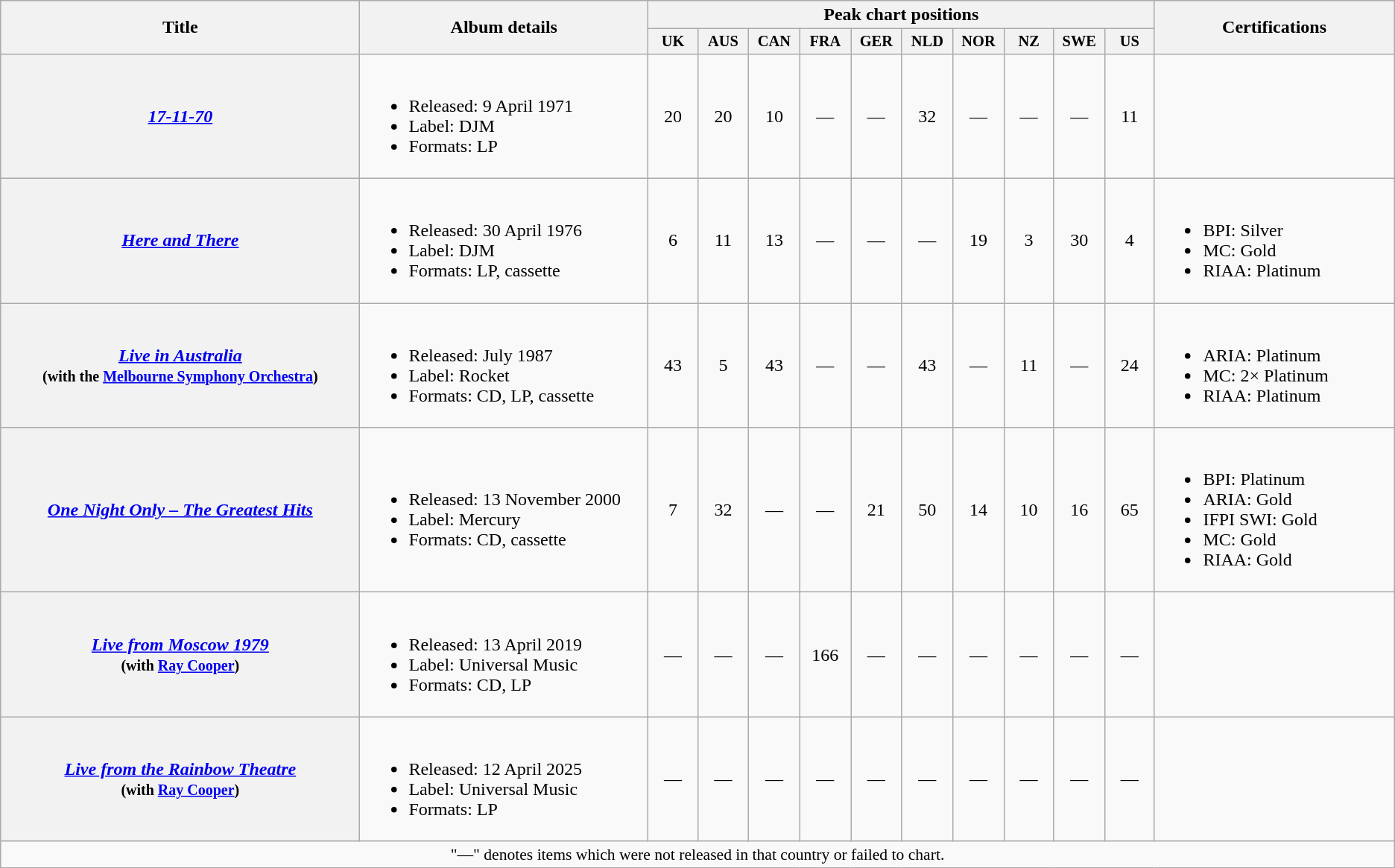<table class="wikitable plainrowheaders" style="text-align:center;">
<tr>
<th scope="col" rowspan="2" style="width:22em;">Title</th>
<th scope="col" rowspan="2" style="width:17em;">Album details</th>
<th scope="col" colspan="10">Peak chart positions</th>
<th scope="col" rowspan="2" style="width:14em;">Certifications</th>
</tr>
<tr>
<th scope="col" style="width:3em;font-size:85%">UK<br></th>
<th scope="col" style="width:3em;font-size:85%">AUS<br></th>
<th scope="col" style="width:3em;font-size:85%">CAN<br></th>
<th scope="col" style="width:3em;font-size:85%">FRA<br></th>
<th scope="col" style="width:3em;font-size:85%">GER<br></th>
<th scope="col" style="width:3em;font-size:85%">NLD<br></th>
<th scope="col" style="width:3em;font-size:85%">NOR<br></th>
<th scope="col" style="width:3em;font-size:85%">NZ<br></th>
<th scope="col" style="width:3em;font-size:85%">SWE<br></th>
<th scope="col" style="width:3em;font-size:85%">US<br></th>
</tr>
<tr>
<th scope="row"><em><a href='#'>17-11-70</a></em></th>
<td align="left"><br><ul><li>Released: 9 April 1971</li><li>Label: DJM</li><li>Formats: LP</li></ul></td>
<td>20</td>
<td>20</td>
<td>10</td>
<td>—</td>
<td>—</td>
<td>32</td>
<td>—</td>
<td>—</td>
<td>—</td>
<td>11</td>
<td align="left"></td>
</tr>
<tr>
<th scope="row"><em><a href='#'>Here and There</a></em></th>
<td align="left"><br><ul><li>Released: 30 April 1976</li><li>Label: DJM</li><li>Formats: LP, cassette</li></ul></td>
<td>6</td>
<td>11</td>
<td>13</td>
<td>—</td>
<td>—</td>
<td>—</td>
<td>19</td>
<td>3</td>
<td>30</td>
<td>4</td>
<td align="left"><br><ul><li>BPI: Silver</li><li>MC: Gold</li><li>RIAA: Platinum</li></ul></td>
</tr>
<tr>
<th scope="row"><em><a href='#'>Live in Australia</a></em> <br><small>(with the <a href='#'>Melbourne Symphony Orchestra</a>)</small></th>
<td align="left"><br><ul><li>Released: July 1987</li><li>Label: Rocket</li><li>Formats: CD, LP, cassette</li></ul></td>
<td>43</td>
<td>5</td>
<td>43</td>
<td>—</td>
<td>—</td>
<td>43</td>
<td>—</td>
<td>11</td>
<td>—</td>
<td>24</td>
<td align="left"><br><ul><li>ARIA: Platinum</li><li>MC: 2× Platinum</li><li>RIAA: Platinum</li></ul></td>
</tr>
<tr>
<th scope="row"><em><a href='#'>One Night Only – The Greatest Hits</a></em></th>
<td align="left"><br><ul><li>Released: 13 November 2000</li><li>Label: Mercury</li><li>Formats: CD, cassette</li></ul></td>
<td>7</td>
<td>32</td>
<td>—</td>
<td>—</td>
<td>21</td>
<td>50</td>
<td>14</td>
<td>10</td>
<td>16</td>
<td>65</td>
<td align="left"><br><ul><li>BPI: Platinum</li><li>ARIA: Gold</li><li>IFPI SWI: Gold</li><li>MC: Gold</li><li>RIAA: Gold</li></ul></td>
</tr>
<tr>
<th scope="row"><em><a href='#'>Live from Moscow 1979</a></em> <br><small>(with <a href='#'>Ray Cooper</a>)</small></th>
<td align="left"><br><ul><li>Released: 13 April 2019 <br></li><li>Label: Universal Music</li><li>Formats: CD, LP</li></ul></td>
<td>—</td>
<td>—</td>
<td>—</td>
<td>166<br></td>
<td>—</td>
<td>—</td>
<td>—</td>
<td>—</td>
<td>—</td>
<td>—</td>
<td align="left"></td>
</tr>
<tr>
<th scope="row"><em><a href='#'>Live from the Rainbow Theatre</a></em> <br><small>(with <a href='#'>Ray Cooper</a>)</small></th>
<td align="left"><br><ul><li>Released: 12 April 2025 <br></li><li>Label: Universal Music</li><li>Formats: LP</li></ul></td>
<td>—</td>
<td>—</td>
<td>—</td>
<td>—</td>
<td>—</td>
<td>—</td>
<td>—</td>
<td>—</td>
<td>—</td>
<td>—</td>
<td align="left"></td>
</tr>
<tr>
<td colspan="13" align="center" style="font-size:90%;">"—" denotes items which were not released in that country or failed to chart.</td>
</tr>
</table>
